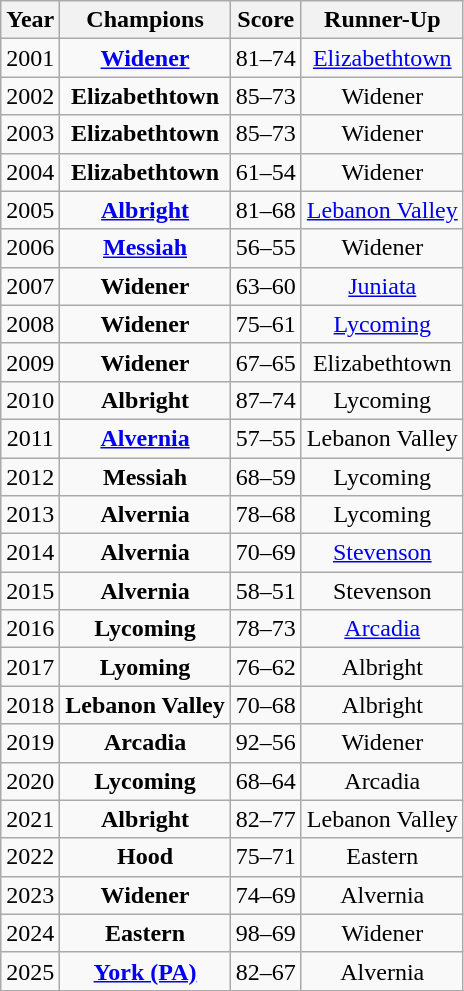<table class="wikitable sortable">
<tr>
<th>Year</th>
<th>Champions</th>
<th>Score</th>
<th>Runner-Up</th>
</tr>
<tr align=center>
<td>2001</td>
<td><strong><a href='#'>Widener</a></strong></td>
<td>81–74</td>
<td><a href='#'>Elizabethtown</a></td>
</tr>
<tr align=center>
<td>2002</td>
<td><strong>Elizabethtown</strong></td>
<td>85–73</td>
<td>Widener</td>
</tr>
<tr align=center>
<td>2003</td>
<td><strong>Elizabethtown</strong></td>
<td>85–73</td>
<td>Widener</td>
</tr>
<tr align=center>
<td>2004</td>
<td><strong>Elizabethtown</strong></td>
<td>61–54</td>
<td>Widener</td>
</tr>
<tr align=center>
<td>2005</td>
<td><strong><a href='#'>Albright</a></strong></td>
<td>81–68</td>
<td><a href='#'>Lebanon Valley</a></td>
</tr>
<tr align=center>
<td>2006</td>
<td><strong><a href='#'>Messiah</a></strong></td>
<td>56–55</td>
<td>Widener</td>
</tr>
<tr align=center>
<td>2007</td>
<td><strong>Widener</strong></td>
<td>63–60</td>
<td><a href='#'>Juniata</a></td>
</tr>
<tr align=center>
<td>2008</td>
<td><strong>Widener</strong></td>
<td>75–61</td>
<td><a href='#'>Lycoming</a></td>
</tr>
<tr align=center>
<td>2009</td>
<td><strong>Widener</strong></td>
<td>67–65</td>
<td>Elizabethtown</td>
</tr>
<tr align=center>
<td>2010</td>
<td><strong>Albright</strong></td>
<td>87–74</td>
<td>Lycoming</td>
</tr>
<tr align=center>
<td>2011</td>
<td><strong><a href='#'>Alvernia</a></strong></td>
<td>57–55</td>
<td>Lebanon Valley</td>
</tr>
<tr align=center>
<td>2012</td>
<td><strong>Messiah</strong></td>
<td>68–59</td>
<td>Lycoming</td>
</tr>
<tr align=center>
<td>2013</td>
<td><strong>Alvernia</strong></td>
<td>78–68</td>
<td>Lycoming</td>
</tr>
<tr align=center>
<td>2014</td>
<td><strong>Alvernia</strong></td>
<td>70–69</td>
<td><a href='#'>Stevenson</a></td>
</tr>
<tr align=center>
<td>2015</td>
<td><strong>Alvernia</strong></td>
<td>58–51</td>
<td>Stevenson</td>
</tr>
<tr align=center>
<td>2016</td>
<td><strong>Lycoming</strong></td>
<td>78–73</td>
<td><a href='#'>Arcadia</a></td>
</tr>
<tr align=center>
<td>2017</td>
<td><strong>Lyoming</strong></td>
<td>76–62</td>
<td>Albright</td>
</tr>
<tr align=center>
<td>2018</td>
<td><strong>Lebanon Valley</strong></td>
<td>70–68</td>
<td>Albright</td>
</tr>
<tr align=center>
<td>2019</td>
<td><strong>Arcadia</strong></td>
<td>92–56</td>
<td>Widener</td>
</tr>
<tr align=center>
<td>2020</td>
<td><strong>Lycoming</strong></td>
<td>68–64</td>
<td>Arcadia</td>
</tr>
<tr align=center>
<td>2021</td>
<td><strong>Albright</strong></td>
<td>82–77</td>
<td>Lebanon Valley</td>
</tr>
<tr align=center>
<td>2022</td>
<td><strong>Hood</strong></td>
<td>75–71</td>
<td>Eastern</td>
</tr>
<tr align=center>
<td>2023</td>
<td><strong>Widener</strong></td>
<td>74–69</td>
<td>Alvernia</td>
</tr>
<tr align=center>
<td>2024</td>
<td><strong>Eastern</strong></td>
<td>98–69</td>
<td>Widener</td>
</tr>
<tr align=center>
<td>2025</td>
<td><strong><a href='#'>York (PA)</a></strong></td>
<td>82–67</td>
<td>Alvernia</td>
</tr>
</table>
